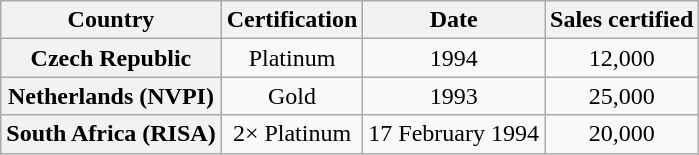<table class="wikitable sortable plainrowheaders">
<tr>
<th>Country</th>
<th>Certification</th>
<th>Date</th>
<th>Sales certified</th>
</tr>
<tr>
<th scope="row">Czech Republic </th>
<td align="center">Platinum</td>
<td align="center">1994</td>
<td align="center">12,000</td>
</tr>
<tr>
<th scope="row">Netherlands (NVPI) </th>
<td align="center">Gold</td>
<td align="center">1993</td>
<td align="center">25,000</td>
</tr>
<tr>
<th scope="row">South Africa (RISA) </th>
<td align="center">2× Platinum</td>
<td align="center">17 February 1994</td>
<td align="center">20,000</td>
</tr>
</table>
